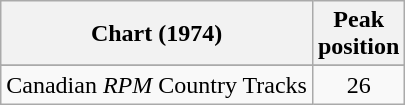<table class="wikitable sortable">
<tr>
<th>Chart (1974)</th>
<th>Peak<br>position</th>
</tr>
<tr>
</tr>
<tr>
<td>Canadian <em>RPM</em> Country Tracks</td>
<td align="center">26</td>
</tr>
</table>
